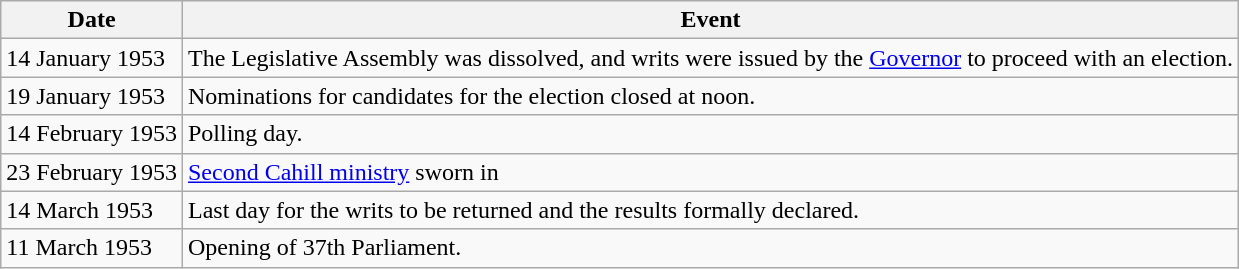<table class="wikitable">
<tr>
<th>Date</th>
<th>Event</th>
</tr>
<tr>
<td>14 January 1953</td>
<td>The Legislative Assembly was dissolved, and writs were issued by the <a href='#'>Governor</a> to proceed with an election.</td>
</tr>
<tr>
<td>19 January 1953</td>
<td>Nominations for candidates for the election closed at noon.</td>
</tr>
<tr>
<td>14 February 1953</td>
<td>Polling day.</td>
</tr>
<tr>
<td>23 February 1953</td>
<td><a href='#'>Second Cahill ministry</a> sworn in</td>
</tr>
<tr>
<td>14 March 1953</td>
<td>Last day for the writs to be returned and the results formally declared.</td>
</tr>
<tr>
<td>11 March 1953</td>
<td>Opening of 37th Parliament.</td>
</tr>
</table>
